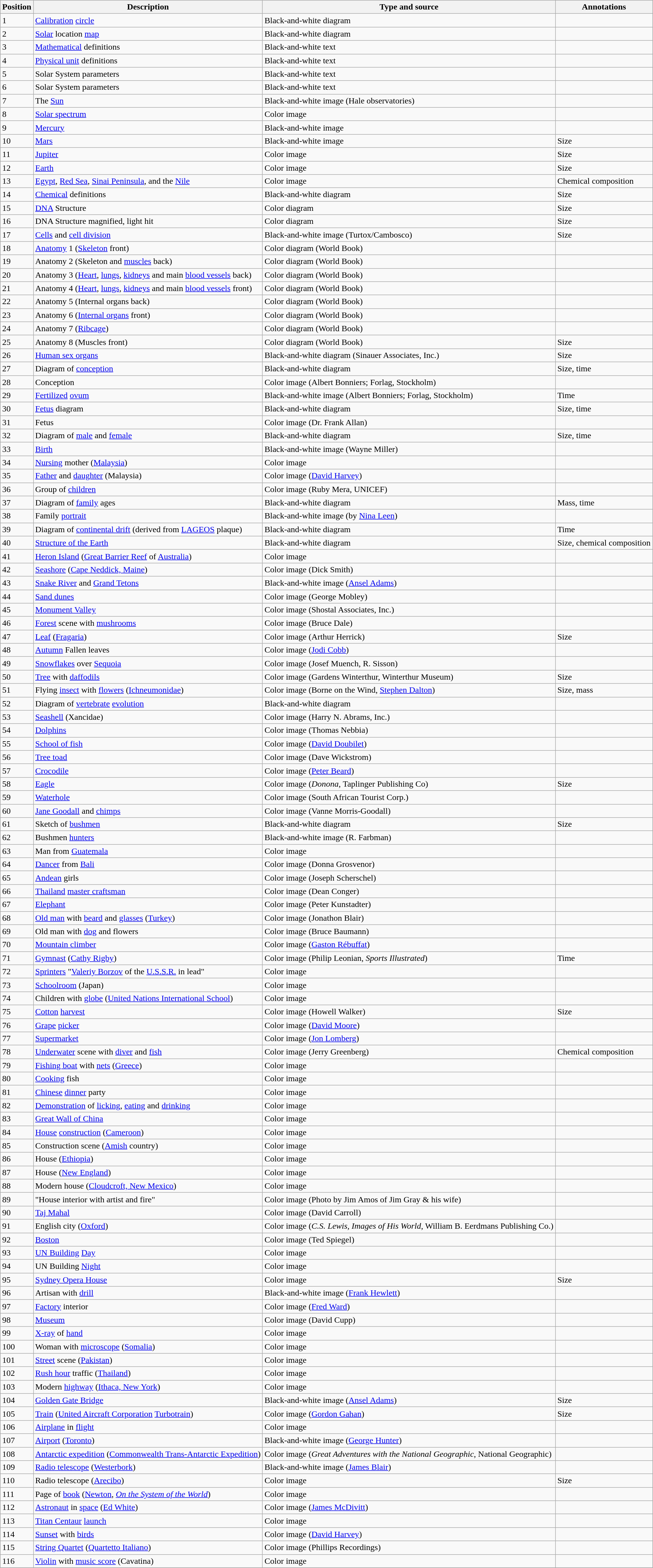<table class="wikitable">
<tr>
<th>Position</th>
<th>Description</th>
<th>Type and source</th>
<th>Annotations</th>
</tr>
<tr>
<td>1</td>
<td><a href='#'>Calibration</a> <a href='#'>circle</a></td>
<td>Black-and-white diagram</td>
<td></td>
</tr>
<tr>
<td>2</td>
<td><a href='#'>Solar</a> location <a href='#'>map</a></td>
<td>Black-and-white diagram</td>
<td></td>
</tr>
<tr>
<td>3</td>
<td><a href='#'>Mathematical</a> definitions</td>
<td>Black-and-white text</td>
<td></td>
</tr>
<tr>
<td>4</td>
<td><a href='#'>Physical unit</a> definitions</td>
<td>Black-and-white text</td>
<td></td>
</tr>
<tr>
<td>5</td>
<td>Solar System parameters</td>
<td>Black-and-white text</td>
<td></td>
</tr>
<tr>
<td>6</td>
<td>Solar System parameters</td>
<td>Black-and-white text</td>
<td></td>
</tr>
<tr>
<td>7</td>
<td>The <a href='#'>Sun</a></td>
<td>Black-and-white image (Hale observatories)</td>
<td></td>
</tr>
<tr>
<td>8</td>
<td><a href='#'>Solar spectrum</a></td>
<td>Color image</td>
<td></td>
</tr>
<tr>
<td>9</td>
<td><a href='#'>Mercury</a></td>
<td>Black-and-white image</td>
<td></td>
</tr>
<tr>
<td>10</td>
<td><a href='#'>Mars</a></td>
<td>Black-and-white image</td>
<td>Size</td>
</tr>
<tr>
<td>11</td>
<td><a href='#'>Jupiter</a></td>
<td>Color image</td>
<td>Size</td>
</tr>
<tr>
<td>12</td>
<td><a href='#'>Earth</a></td>
<td>Color image</td>
<td>Size</td>
</tr>
<tr>
<td>13</td>
<td><a href='#'>Egypt</a>, <a href='#'>Red Sea</a>, <a href='#'>Sinai Peninsula</a>, and the <a href='#'>Nile</a></td>
<td>Color image</td>
<td>Chemical composition</td>
</tr>
<tr>
<td>14</td>
<td><a href='#'>Chemical</a> definitions</td>
<td>Black-and-white diagram</td>
<td>Size</td>
</tr>
<tr>
<td>15</td>
<td><a href='#'>DNA</a> Structure</td>
<td>Color diagram</td>
<td>Size</td>
</tr>
<tr>
<td>16</td>
<td>DNA Structure magnified, light hit</td>
<td>Color diagram</td>
<td>Size</td>
</tr>
<tr>
<td>17</td>
<td><a href='#'>Cells</a> and <a href='#'>cell division</a></td>
<td>Black-and-white image (Turtox/Cambosco)</td>
<td>Size</td>
</tr>
<tr>
<td>18</td>
<td><a href='#'>Anatomy</a> 1 (<a href='#'>Skeleton</a> front)</td>
<td>Color diagram (World Book)</td>
<td></td>
</tr>
<tr>
<td>19</td>
<td>Anatomy 2 (Skeleton and <a href='#'>muscles</a> back)</td>
<td>Color diagram (World Book)</td>
<td></td>
</tr>
<tr>
<td>20</td>
<td>Anatomy 3 (<a href='#'>Heart</a>, <a href='#'>lungs</a>, <a href='#'>kidneys</a> and main <a href='#'>blood vessels</a> back)</td>
<td>Color diagram (World Book)</td>
<td></td>
</tr>
<tr>
<td>21</td>
<td>Anatomy 4 (<a href='#'>Heart</a>, <a href='#'>lungs</a>, <a href='#'>kidneys</a> and main <a href='#'>blood vessels</a> front)</td>
<td>Color diagram (World Book)</td>
<td></td>
</tr>
<tr>
<td>22</td>
<td>Anatomy 5 (Internal organs back)</td>
<td>Color diagram (World Book)</td>
<td></td>
</tr>
<tr>
<td>23</td>
<td>Anatomy 6 (<a href='#'>Internal organs</a> front)</td>
<td>Color diagram (World Book)</td>
<td></td>
</tr>
<tr>
<td>24</td>
<td>Anatomy 7 (<a href='#'>Ribcage</a>)</td>
<td>Color diagram (World Book)</td>
<td></td>
</tr>
<tr>
<td>25</td>
<td>Anatomy 8 (Muscles front)</td>
<td>Color diagram (World Book)</td>
<td>Size</td>
</tr>
<tr>
<td>26</td>
<td><a href='#'>Human sex organs</a></td>
<td>Black-and-white diagram (Sinauer Associates, Inc.)</td>
<td>Size</td>
</tr>
<tr>
<td>27</td>
<td>Diagram of <a href='#'>conception</a></td>
<td>Black-and-white diagram</td>
<td>Size, time</td>
</tr>
<tr>
<td>28</td>
<td>Conception</td>
<td>Color image (Albert Bonniers; Forlag, Stockholm)</td>
<td></td>
</tr>
<tr>
<td>29</td>
<td><a href='#'>Fertilized</a> <a href='#'>ovum</a></td>
<td>Black-and-white image (Albert Bonniers; Forlag, Stockholm)</td>
<td>Time</td>
</tr>
<tr>
<td>30</td>
<td><a href='#'>Fetus</a> diagram</td>
<td>Black-and-white diagram</td>
<td>Size, time</td>
</tr>
<tr>
<td>31</td>
<td>Fetus</td>
<td>Color image (Dr. Frank Allan)</td>
<td></td>
</tr>
<tr>
<td>32</td>
<td>Diagram of <a href='#'>male</a> and <a href='#'>female</a></td>
<td>Black-and-white diagram</td>
<td>Size, time</td>
</tr>
<tr>
<td>33</td>
<td><a href='#'>Birth</a></td>
<td>Black-and-white image (Wayne Miller)</td>
<td></td>
</tr>
<tr>
<td>34</td>
<td><a href='#'>Nursing</a> mother (<a href='#'>Malaysia</a>)</td>
<td>Color image </td>
<td></td>
</tr>
<tr>
<td>35</td>
<td><a href='#'>Father</a> and <a href='#'>daughter</a> (Malaysia)</td>
<td>Color image (<a href='#'>David Harvey</a>)</td>
<td></td>
</tr>
<tr>
<td>36</td>
<td>Group of <a href='#'>children</a></td>
<td>Color image (Ruby Mera, UNICEF)</td>
<td></td>
</tr>
<tr>
<td>37</td>
<td>Diagram of <a href='#'>family</a> ages</td>
<td>Black-and-white diagram</td>
<td>Mass, time</td>
</tr>
<tr>
<td>38</td>
<td>Family <a href='#'>portrait</a></td>
<td>Black-and-white image (by <a href='#'>Nina Leen</a>)</td>
<td></td>
</tr>
<tr>
<td>39</td>
<td>Diagram of <a href='#'>continental drift</a> (derived from <a href='#'>LAGEOS</a> plaque)</td>
<td>Black-and-white diagram</td>
<td>Time</td>
</tr>
<tr>
<td>40</td>
<td><a href='#'>Structure of the Earth</a></td>
<td>Black-and-white diagram</td>
<td>Size, chemical composition</td>
</tr>
<tr>
<td>41</td>
<td><a href='#'>Heron Island</a> (<a href='#'>Great Barrier Reef</a> of <a href='#'>Australia</a>)</td>
<td>Color image</td>
<td></td>
</tr>
<tr>
<td>42</td>
<td><a href='#'>Seashore</a> (<a href='#'>Cape Neddick, Maine</a>)</td>
<td>Color image (Dick Smith) </td>
<td></td>
</tr>
<tr>
<td>43</td>
<td><a href='#'>Snake River</a> and <a href='#'>Grand Tetons</a></td>
<td>Black-and-white image (<a href='#'>Ansel Adams</a>)</td>
<td></td>
</tr>
<tr>
<td>44</td>
<td><a href='#'>Sand dunes</a></td>
<td>Color image (George Mobley)</td>
<td></td>
</tr>
<tr>
<td>45</td>
<td><a href='#'>Monument Valley</a></td>
<td>Color image (Shostal Associates, Inc.)</td>
<td></td>
</tr>
<tr>
<td>46</td>
<td><a href='#'>Forest</a> scene with <a href='#'>mushrooms</a></td>
<td>Color image (Bruce Dale)</td>
<td></td>
</tr>
<tr>
<td>47</td>
<td><a href='#'>Leaf</a> (<a href='#'>Fragaria</a>)</td>
<td>Color image (Arthur Herrick) </td>
<td>Size</td>
</tr>
<tr>
<td>48</td>
<td><a href='#'>Autumn</a> Fallen leaves</td>
<td>Color image (<a href='#'>Jodi Cobb</a>)</td>
<td></td>
</tr>
<tr>
<td>49</td>
<td><a href='#'>Snowflakes</a> over <a href='#'>Sequoia</a></td>
<td>Color image (Josef Muench, R. Sisson)</td>
<td></td>
</tr>
<tr>
<td>50</td>
<td><a href='#'>Tree</a> with <a href='#'>daffodils</a></td>
<td>Color image (Gardens Winterthur, Winterthur Museum)</td>
<td>Size</td>
</tr>
<tr>
<td>51</td>
<td>Flying <a href='#'>insect</a> with <a href='#'>flowers</a> (<a href='#'>Ichneumonidae</a>)</td>
<td>Color image (Borne on the Wind, <a href='#'>Stephen Dalton</a>) </td>
<td>Size, mass</td>
</tr>
<tr>
<td>52</td>
<td>Diagram of <a href='#'>vertebrate</a> <a href='#'>evolution</a></td>
<td>Black-and-white diagram</td>
<td></td>
</tr>
<tr>
<td>53</td>
<td><a href='#'>Seashell</a> (Xancidae)</td>
<td>Color image (Harry N. Abrams, Inc.) </td>
<td></td>
</tr>
<tr>
<td>54</td>
<td><a href='#'>Dolphins</a></td>
<td>Color image (Thomas Nebbia)</td>
<td></td>
</tr>
<tr>
<td>55</td>
<td><a href='#'>School of fish</a></td>
<td>Color image (<a href='#'>David Doubilet</a>)</td>
<td></td>
</tr>
<tr>
<td>56</td>
<td><a href='#'>Tree toad</a></td>
<td>Color image (Dave Wickstrom)</td>
<td></td>
</tr>
<tr>
<td>57</td>
<td><a href='#'>Crocodile</a></td>
<td>Color image (<a href='#'>Peter Beard</a>)</td>
<td></td>
</tr>
<tr>
<td>58</td>
<td><a href='#'>Eagle</a></td>
<td>Color image (<em>Donona</em>, Taplinger Publishing Co)</td>
<td>Size</td>
</tr>
<tr>
<td>59</td>
<td><a href='#'>Waterhole</a></td>
<td>Color image (South African Tourist Corp.)</td>
<td></td>
</tr>
<tr>
<td>60</td>
<td><a href='#'>Jane Goodall</a> and <a href='#'>chimps</a></td>
<td>Color image  (Vanne Morris-Goodall)</td>
<td></td>
</tr>
<tr>
<td>61</td>
<td>Sketch of <a href='#'>bushmen</a></td>
<td>Black-and-white diagram</td>
<td>Size</td>
</tr>
<tr>
<td>62</td>
<td>Bushmen <a href='#'>hunters</a></td>
<td>Black-and-white image (R. Farbman)</td>
<td></td>
</tr>
<tr>
<td>63</td>
<td>Man from <a href='#'>Guatemala</a></td>
<td>Color image</td>
<td></td>
</tr>
<tr>
<td>64</td>
<td><a href='#'>Dancer</a> from <a href='#'>Bali</a></td>
<td>Color image (Donna Grosvenor)</td>
<td></td>
</tr>
<tr>
<td>65</td>
<td><a href='#'>Andean</a> girls</td>
<td>Color image (Joseph Scherschel)</td>
<td></td>
</tr>
<tr>
<td>66</td>
<td><a href='#'>Thailand</a> <a href='#'>master craftsman</a></td>
<td>Color image (Dean Conger)</td>
<td></td>
</tr>
<tr>
<td>67</td>
<td><a href='#'>Elephant</a></td>
<td>Color image (Peter Kunstadter)</td>
<td></td>
</tr>
<tr>
<td>68</td>
<td><a href='#'>Old man</a> with <a href='#'>beard</a> and <a href='#'>glasses</a> (<a href='#'>Turkey</a>)</td>
<td>Color image (Jonathon Blair)</td>
<td></td>
</tr>
<tr>
<td>69</td>
<td>Old man with <a href='#'>dog</a> and flowers</td>
<td>Color image (Bruce Baumann)</td>
<td></td>
</tr>
<tr>
<td>70</td>
<td><a href='#'>Mountain climber</a></td>
<td>Color image  (<a href='#'>Gaston Rébuffat</a>)</td>
<td></td>
</tr>
<tr>
<td>71</td>
<td><a href='#'>Gymnast</a> (<a href='#'>Cathy Rigby</a>)</td>
<td>Color image (Philip Leonian, <em>Sports Illustrated</em>)</td>
<td>Time</td>
</tr>
<tr>
<td>72</td>
<td><a href='#'>Sprinters</a> "<a href='#'>Valeriy Borzov</a> of the <a href='#'>U.S.S.R.</a> in lead"</td>
<td>Color image </td>
<td></td>
</tr>
<tr>
<td>73</td>
<td><a href='#'>Schoolroom</a> (Japan)</td>
<td>Color image</td>
<td></td>
</tr>
<tr>
<td>74</td>
<td>Children with <a href='#'>globe</a> (<a href='#'>United Nations International School</a>)</td>
<td>Color image</td>
<td></td>
</tr>
<tr>
<td>75</td>
<td><a href='#'>Cotton</a> <a href='#'>harvest</a></td>
<td>Color image (Howell Walker)</td>
<td>Size</td>
</tr>
<tr>
<td>76</td>
<td><a href='#'>Grape</a> <a href='#'>picker</a></td>
<td>Color image (<a href='#'>David Moore</a>)</td>
<td></td>
</tr>
<tr>
<td>77</td>
<td><a href='#'>Supermarket</a></td>
<td>Color image (<a href='#'>Jon Lomberg</a>)</td>
<td></td>
</tr>
<tr>
<td>78</td>
<td><a href='#'>Underwater</a> scene with <a href='#'>diver</a> and <a href='#'>fish</a></td>
<td>Color image (Jerry Greenberg)</td>
<td>Chemical composition</td>
</tr>
<tr>
<td>79</td>
<td><a href='#'>Fishing boat</a> with <a href='#'>nets</a> (<a href='#'>Greece</a>)</td>
<td>Color image</td>
<td></td>
</tr>
<tr>
<td>80</td>
<td><a href='#'>Cooking</a> fish</td>
<td>Color image</td>
<td></td>
</tr>
<tr>
<td>81</td>
<td><a href='#'>Chinese</a> <a href='#'>dinner</a> party</td>
<td>Color image</td>
<td></td>
</tr>
<tr>
<td>82</td>
<td><a href='#'>Demonstration</a> of <a href='#'>licking</a>, <a href='#'>eating</a> and <a href='#'>drinking</a></td>
<td>Color image</td>
<td></td>
</tr>
<tr>
<td>83</td>
<td><a href='#'>Great Wall of China</a></td>
<td>Color image</td>
<td></td>
</tr>
<tr>
<td>84</td>
<td><a href='#'>House</a> <a href='#'>construction</a> (<a href='#'>Cameroon</a>)</td>
<td>Color image</td>
<td></td>
</tr>
<tr>
<td>85</td>
<td>Construction scene (<a href='#'>Amish</a> country)</td>
<td>Color image</td>
<td></td>
</tr>
<tr>
<td>86</td>
<td>House (<a href='#'>Ethiopia</a>)</td>
<td>Color image</td>
<td></td>
</tr>
<tr>
<td>87</td>
<td>House (<a href='#'>New England</a>)</td>
<td>Color image</td>
<td></td>
</tr>
<tr>
<td>88</td>
<td>Modern house (<a href='#'>Cloudcroft, New Mexico</a>)</td>
<td>Color image</td>
<td></td>
</tr>
<tr>
<td>89</td>
<td>"House interior with artist and fire"</td>
<td>Color image (Photo by Jim Amos of Jim Gray & his wife)</td>
<td></td>
</tr>
<tr>
<td>90</td>
<td><a href='#'>Taj Mahal</a></td>
<td>Color image (David Carroll)</td>
<td></td>
</tr>
<tr>
<td>91</td>
<td>English city (<a href='#'>Oxford</a>)</td>
<td>Color image (<em>C.S. Lewis, Images of His World</em>, William B. Eerdmans Publishing Co.)</td>
<td></td>
</tr>
<tr>
<td>92</td>
<td><a href='#'>Boston</a></td>
<td>Color image (Ted Spiegel)</td>
<td></td>
</tr>
<tr>
<td>93</td>
<td><a href='#'>UN Building</a> <a href='#'>Day</a></td>
<td>Color image</td>
<td></td>
</tr>
<tr>
<td>94</td>
<td>UN Building <a href='#'>Night</a></td>
<td>Color image</td>
<td></td>
</tr>
<tr>
<td>95</td>
<td><a href='#'>Sydney Opera House</a></td>
<td>Color image</td>
<td>Size</td>
</tr>
<tr>
<td>96</td>
<td>Artisan with <a href='#'>drill</a></td>
<td>Black-and-white image (<a href='#'>Frank Hewlett</a>)</td>
<td></td>
</tr>
<tr>
<td>97</td>
<td><a href='#'>Factory</a> interior</td>
<td>Color image (<a href='#'>Fred Ward</a>)</td>
<td></td>
</tr>
<tr>
<td>98</td>
<td><a href='#'>Museum</a></td>
<td>Color image (David Cupp)</td>
<td></td>
</tr>
<tr>
<td>99</td>
<td><a href='#'>X-ray</a> of <a href='#'>hand</a></td>
<td>Color image</td>
<td></td>
</tr>
<tr>
<td>100</td>
<td>Woman with <a href='#'>microscope</a> (<a href='#'>Somalia</a>)</td>
<td>Color image</td>
<td></td>
</tr>
<tr>
<td>101</td>
<td><a href='#'>Street</a> scene (<a href='#'>Pakistan</a>)</td>
<td>Color image</td>
<td></td>
</tr>
<tr>
<td>102</td>
<td><a href='#'>Rush hour</a> traffic (<a href='#'>Thailand</a>)</td>
<td>Color image</td>
<td></td>
</tr>
<tr>
<td>103</td>
<td>Modern <a href='#'>highway</a> (<a href='#'>Ithaca, New York</a>)</td>
<td>Color image</td>
<td></td>
</tr>
<tr>
<td>104</td>
<td><a href='#'>Golden Gate Bridge</a></td>
<td>Black-and-white image (<a href='#'>Ansel Adams</a>)</td>
<td>Size</td>
</tr>
<tr>
<td>105</td>
<td><a href='#'>Train</a> (<a href='#'>United Aircraft Corporation</a> <a href='#'>Turbotrain</a>)</td>
<td>Color image (<a href='#'>Gordon Gahan</a>)</td>
<td>Size</td>
</tr>
<tr>
<td>106</td>
<td><a href='#'>Airplane</a> in <a href='#'>flight</a></td>
<td>Color image</td>
<td></td>
</tr>
<tr>
<td>107</td>
<td><a href='#'>Airport</a> (<a href='#'>Toronto</a>)</td>
<td>Black-and-white image (<a href='#'>George Hunter</a>)</td>
<td></td>
</tr>
<tr>
<td>108</td>
<td><a href='#'>Antarctic expedition</a> (<a href='#'>Commonwealth Trans-Antarctic Expedition</a>)</td>
<td>Color image (<em>Great Adventures with the National Geographic</em>, National Geographic)</td>
<td></td>
</tr>
<tr>
<td>109</td>
<td><a href='#'>Radio telescope</a> (<a href='#'>Westerbork</a>)</td>
<td>Black-and-white image (<a href='#'>James Blair</a>)</td>
<td></td>
</tr>
<tr>
<td>110</td>
<td>Radio telescope (<a href='#'>Arecibo</a>)</td>
<td>Color image</td>
<td>Size</td>
</tr>
<tr>
<td>111</td>
<td>Page of <a href='#'>book</a> (<a href='#'>Newton</a>, <em><a href='#'>On the System of the World</a></em>)</td>
<td>Color image</td>
<td></td>
</tr>
<tr>
<td>112</td>
<td><a href='#'>Astronaut</a> in <a href='#'>space</a> (<a href='#'>Ed White</a>)</td>
<td>Color image (<a href='#'>James McDivitt</a>)</td>
<td></td>
</tr>
<tr>
<td>113</td>
<td><a href='#'>Titan Centaur</a> <a href='#'>launch</a></td>
<td>Color image</td>
<td></td>
</tr>
<tr>
<td>114</td>
<td><a href='#'>Sunset</a> with <a href='#'>birds</a></td>
<td>Color image (<a href='#'>David Harvey</a>)</td>
<td></td>
</tr>
<tr>
<td>115</td>
<td><a href='#'>String Quartet</a> (<a href='#'>Quartetto Italiano</a>)</td>
<td>Color image (Phillips Recordings)</td>
<td></td>
</tr>
<tr>
<td>116</td>
<td><a href='#'>Violin</a> with <a href='#'>music score</a> (Cavatina)</td>
<td>Color image</td>
<td></td>
</tr>
<tr>
</tr>
</table>
